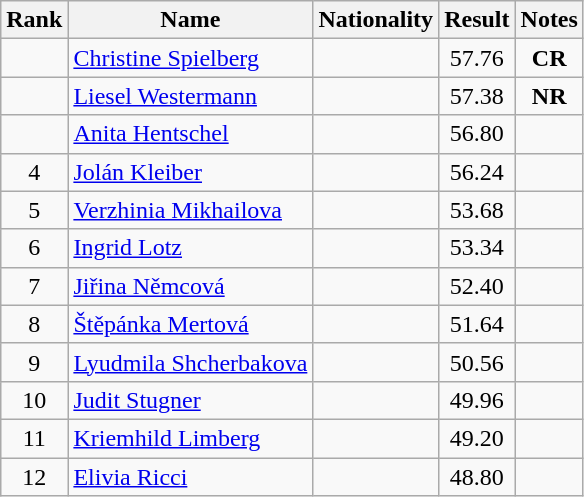<table class="wikitable sortable" style="text-align:center">
<tr>
<th>Rank</th>
<th>Name</th>
<th>Nationality</th>
<th>Result</th>
<th>Notes</th>
</tr>
<tr>
<td></td>
<td align=left><a href='#'>Christine Spielberg</a></td>
<td align=left></td>
<td>57.76</td>
<td><strong>CR</strong></td>
</tr>
<tr>
<td></td>
<td align=left><a href='#'>Liesel Westermann</a></td>
<td align=left></td>
<td>57.38</td>
<td><strong>NR</strong></td>
</tr>
<tr>
<td></td>
<td align=left><a href='#'>Anita Hentschel</a></td>
<td align=left></td>
<td>56.80</td>
<td></td>
</tr>
<tr>
<td>4</td>
<td align=left><a href='#'>Jolán Kleiber</a></td>
<td align=left></td>
<td>56.24</td>
<td></td>
</tr>
<tr>
<td>5</td>
<td align=left><a href='#'>Verzhinia Mikhailova</a></td>
<td align=left></td>
<td>53.68</td>
<td></td>
</tr>
<tr>
<td>6</td>
<td align=left><a href='#'>Ingrid Lotz</a></td>
<td align=left></td>
<td>53.34</td>
<td></td>
</tr>
<tr>
<td>7</td>
<td align=left><a href='#'>Jiřina Němcová</a></td>
<td align=left></td>
<td>52.40</td>
<td></td>
</tr>
<tr>
<td>8</td>
<td align=left><a href='#'>Štěpánka Mertová</a></td>
<td align=left></td>
<td>51.64</td>
<td></td>
</tr>
<tr>
<td>9</td>
<td align=left><a href='#'>Lyudmila Shcherbakova</a></td>
<td align=left></td>
<td>50.56</td>
<td></td>
</tr>
<tr>
<td>10</td>
<td align=left><a href='#'>Judit Stugner</a></td>
<td align=left></td>
<td>49.96</td>
<td></td>
</tr>
<tr>
<td>11</td>
<td align=left><a href='#'>Kriemhild Limberg</a></td>
<td align=left></td>
<td>49.20</td>
<td></td>
</tr>
<tr>
<td>12</td>
<td align=left><a href='#'>Elivia Ricci</a></td>
<td align=left></td>
<td>48.80</td>
<td></td>
</tr>
</table>
